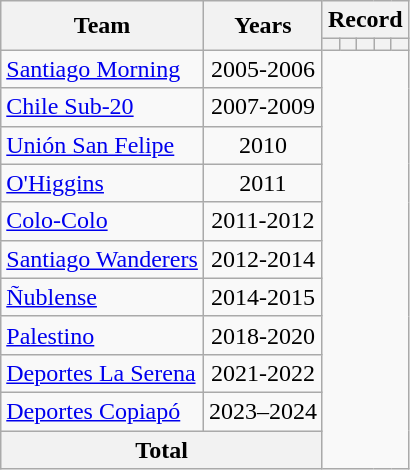<table class=wikitable style=text-align:center>
<tr>
<th rowspan=2>Team</th>
<th rowspan=2>Years</th>
<th colspan=5>Record</th>
</tr>
<tr>
<th></th>
<th></th>
<th></th>
<th></th>
<th></th>
</tr>
<tr>
<td align=left><a href='#'>Santiago Morning</a></td>
<td align=center>2005-2006<br></td>
</tr>
<tr>
<td align=left><a href='#'>Chile Sub-20</a></td>
<td align=center>2007-2009<br></td>
</tr>
<tr>
<td align=left><a href='#'>Unión San Felipe</a></td>
<td align=center>2010<br></td>
</tr>
<tr>
<td align=left><a href='#'>O'Higgins</a></td>
<td align=center>2011<br></td>
</tr>
<tr>
<td align=left><a href='#'>Colo-Colo</a></td>
<td align=center>2011-2012<br></td>
</tr>
<tr>
<td align=left><a href='#'>Santiago Wanderers</a></td>
<td align=center>2012-2014<br></td>
</tr>
<tr>
<td align=left><a href='#'>Ñublense</a></td>
<td align=center>2014-2015<br></td>
</tr>
<tr>
<td align=left><a href='#'>Palestino</a></td>
<td align=center>2018-2020<br></td>
</tr>
<tr>
<td align=left><a href='#'>Deportes La Serena</a></td>
<td align=center>2021-2022<br></td>
</tr>
<tr>
<td align=left><a href='#'>Deportes Copiapó</a></td>
<td align=center>2023–2024<br></td>
</tr>
<tr>
<th colspan="2">Total<br></th>
</tr>
</table>
